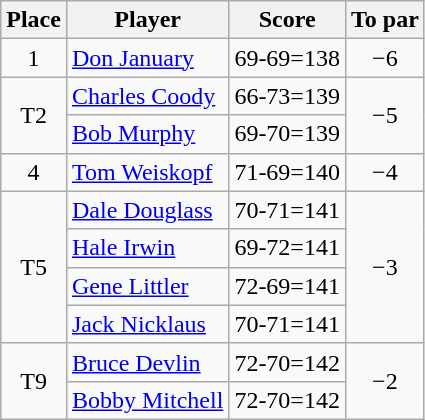<table class="wikitable">
<tr>
<th>Place</th>
<th>Player</th>
<th>Score</th>
<th>To par</th>
</tr>
<tr>
<td align="center">1</td>
<td> <a href='#'>Don January</a></td>
<td>69-69=138</td>
<td align="center">−6</td>
</tr>
<tr>
<td rowspan="2" align="center">T2</td>
<td> <a href='#'>Charles Coody</a></td>
<td>66-73=139</td>
<td rowspan="2" align="center">−5</td>
</tr>
<tr>
<td> <a href='#'>Bob Murphy</a></td>
<td>69-70=139</td>
</tr>
<tr>
<td align="center">4</td>
<td> <a href='#'>Tom Weiskopf</a></td>
<td>71-69=140</td>
<td align="center">−4</td>
</tr>
<tr>
<td rowspan="4" align="center">T5</td>
<td> <a href='#'>Dale Douglass</a></td>
<td>70-71=141</td>
<td rowspan="4" align="center">−3</td>
</tr>
<tr>
<td> <a href='#'>Hale Irwin</a></td>
<td>69-72=141</td>
</tr>
<tr>
<td> <a href='#'>Gene Littler</a></td>
<td>72-69=141</td>
</tr>
<tr>
<td> <a href='#'>Jack Nicklaus</a></td>
<td>70-71=141</td>
</tr>
<tr>
<td rowspan="2" align="center">T9</td>
<td> <a href='#'>Bruce Devlin</a></td>
<td>72-70=142</td>
<td rowspan="2" align="center">−2</td>
</tr>
<tr>
<td> <a href='#'>Bobby Mitchell</a></td>
<td>72-70=142</td>
</tr>
</table>
